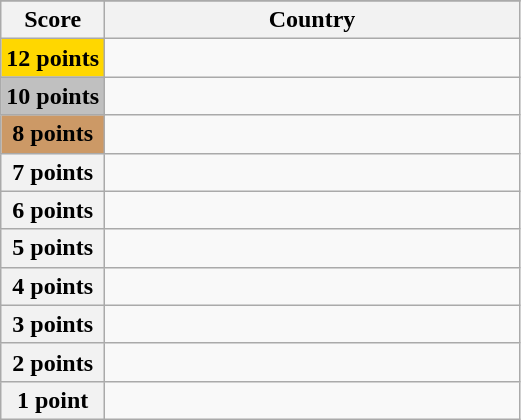<table class="wikitable">
<tr>
</tr>
<tr>
<th scope="col" width="20%">Score</th>
<th scope="col">Country</th>
</tr>
<tr>
<th scope="row" style="background:gold">12 points</th>
<td></td>
</tr>
<tr>
<th scope="row" style="background:silver">10 points</th>
<td></td>
</tr>
<tr>
<th scope="row" style="background:#CC9966">8 points</th>
<td></td>
</tr>
<tr>
<th scope="row" width=20%>7 points</th>
<td></td>
</tr>
<tr>
<th scope="row" width=20%>6 points</th>
<td></td>
</tr>
<tr>
<th scope="row" width=20%>5 points</th>
<td></td>
</tr>
<tr>
<th scope="row" width=20%>4 points</th>
<td></td>
</tr>
<tr>
<th scope="row" width=20%>3 points</th>
<td></td>
</tr>
<tr>
<th scope="row" width=20%>2 points</th>
<td></td>
</tr>
<tr>
<th scope="row" width=20%>1 point</th>
<td></td>
</tr>
</table>
